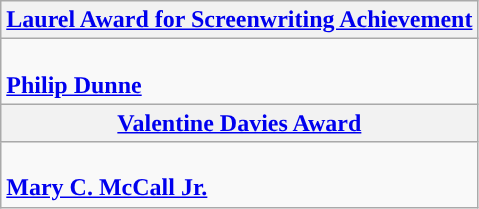<table class="wikitable" style="width=">
<tr>
<th colspan="2" style="background:"><a href='#'>Laurel Award for Screenwriting Achievement</a></th>
</tr>
<tr>
<td colspan="2" style="vertical-align:top;"><br><strong><a href='#'>Philip Dunne</a></strong></td>
</tr>
<tr>
<th colspan="2" style="background:"><a href='#'>Valentine Davies Award</a></th>
</tr>
<tr>
<td colspan="2" style="vertical-align:top;"><br><strong><a href='#'>Mary C. McCall Jr.</a></strong></td>
</tr>
</table>
